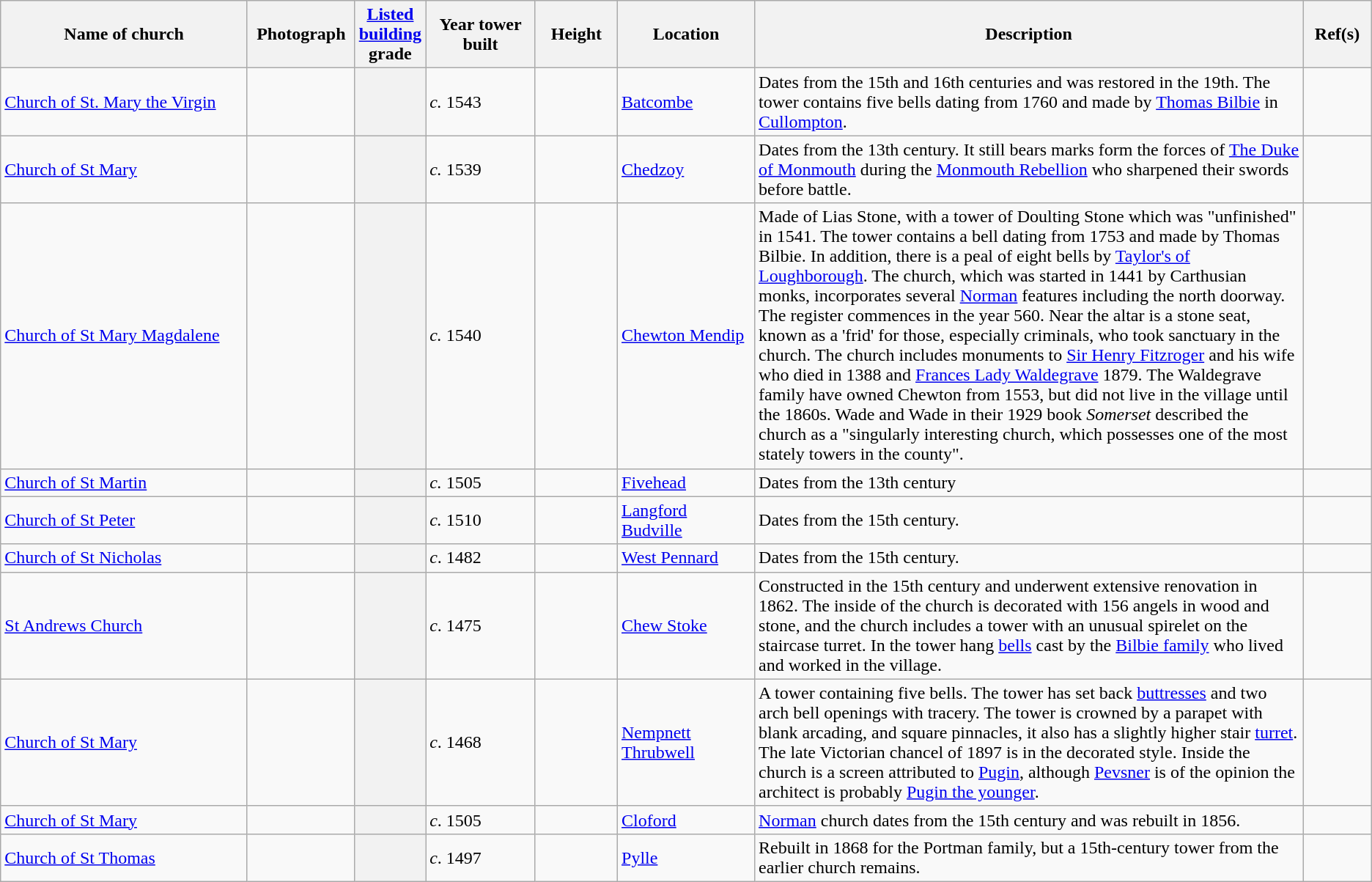<table class="wikitable sortable" width:100%; border:0px; text-align:left; line-height:150%;">
<tr>
<th height="17" width="18%">Name of church</th>
<th class="unsortable">Photograph</th>
<th height="17" width="5%"><a href='#'>Listed building</a> grade</th>
<th height="17" width="8%">Year tower built</th>
<th height="17" width="6%">Height</th>
<th height="17" width="10%">Location</th>
<th class="unsortable" height="17" width="40%">Description</th>
<th class="unsortable" height="17" width="5%">Ref(s)</th>
</tr>
<tr>
<td><a href='#'>Church of St. Mary the Virgin</a></td>
<td></td>
<th></th>
<td><em>c.</em> 1543</td>
<td></td>
<td><a href='#'>Batcombe</a><br></td>
<td>Dates from the 15th and 16th centuries and was restored in the 19th. The tower contains five bells dating from 1760 and made by <a href='#'>Thomas Bilbie</a> in <a href='#'>Cullompton</a>.</td>
<td></td>
</tr>
<tr>
<td><a href='#'>Church of St Mary</a></td>
<td></td>
<th></th>
<td><em>c.</em> 1539</td>
<td></td>
<td><a href='#'>Chedzoy</a><br></td>
<td>Dates from the 13th century. It still bears marks form the forces of <a href='#'>The Duke of Monmouth</a> during the <a href='#'>Monmouth Rebellion</a> who sharpened their swords before battle.</td>
<td></td>
</tr>
<tr>
<td><a href='#'>Church of St Mary Magdalene</a></td>
<td></td>
<th></th>
<td><em>c.</em> 1540</td>
<td></td>
<td><a href='#'>Chewton Mendip</a><br></td>
<td>Made of Lias Stone, with a tower of Doulting Stone which was "unfinished" in 1541. The tower contains a bell dating from 1753 and made by Thomas Bilbie. In addition, there is a peal of eight bells by <a href='#'>Taylor's of Loughborough</a>. The church, which was started in 1441 by Carthusian monks, incorporates several <a href='#'>Norman</a> features including the north doorway. The register commences in the year 560. Near the altar is a stone seat, known as a 'frid' for those, especially criminals, who took sanctuary in the church. The church includes monuments to <a href='#'>Sir Henry Fitzroger</a> and his wife who died in 1388 and <a href='#'>Frances Lady Waldegrave</a> 1879. The Waldegrave family have owned Chewton from 1553, but did not live in the village until the 1860s. Wade and Wade in their 1929 book <em>Somerset</em> described the church as a "singularly interesting church, which possesses one of the most stately towers in the county".</td>
<td></td>
</tr>
<tr>
<td><a href='#'>Church of St Martin</a></td>
<td></td>
<th></th>
<td><em>c.</em> 1505</td>
<td></td>
<td><a href='#'>Fivehead</a><br></td>
<td>Dates from the 13th century</td>
<td></td>
</tr>
<tr>
<td><a href='#'>Church of St Peter</a></td>
<td></td>
<th></th>
<td><em>c.</em> 1510</td>
<td></td>
<td><a href='#'>Langford Budville</a><br></td>
<td>Dates from the 15th century.</td>
<td></td>
</tr>
<tr>
<td><a href='#'>Church of St Nicholas</a></td>
<td></td>
<th></th>
<td><em>c</em>. 1482</td>
<td></td>
<td><a href='#'>West Pennard</a><br></td>
<td>Dates from the 15th century.</td>
<td></td>
</tr>
<tr>
<td><a href='#'>St Andrews Church</a></td>
<td></td>
<th></th>
<td><em>c</em>. 1475</td>
<td></td>
<td><a href='#'>Chew Stoke</a><br></td>
<td>Constructed in the 15th century and underwent extensive renovation in 1862. The inside of the church is decorated with 156 angels in wood and stone, and the church includes a tower with an unusual spirelet on the staircase turret. In the tower hang <a href='#'>bells</a> cast by the <a href='#'>Bilbie family</a> who lived and worked in the village.</td>
<td></td>
</tr>
<tr>
<td><a href='#'>Church of St Mary</a></td>
<td></td>
<th></th>
<td><em>c</em>. 1468</td>
<td></td>
<td><a href='#'>Nempnett Thrubwell</a><br></td>
<td>A tower containing five bells. The tower has set back <a href='#'>buttresses</a> and two arch bell openings with tracery. The tower is crowned by a parapet with blank arcading, and square pinnacles, it also has a slightly higher stair <a href='#'>turret</a>. The late Victorian chancel of 1897 is in the decorated style. Inside the church is a screen attributed to <a href='#'>Pugin</a>, although <a href='#'>Pevsner</a> is of the opinion the architect is probably <a href='#'>Pugin the younger</a>.</td>
<td></td>
</tr>
<tr>
<td><a href='#'>Church of St Mary</a></td>
<td></td>
<th></th>
<td><em>c</em>. 1505</td>
<td></td>
<td><a href='#'>Cloford</a><br></td>
<td><a href='#'>Norman</a> church dates from the 15th century and was rebuilt in 1856.</td>
<td></td>
</tr>
<tr>
<td><a href='#'>Church of St Thomas</a></td>
<td></td>
<th></th>
<td><em>c</em>. 1497</td>
<td></td>
<td><a href='#'>Pylle</a><br></td>
<td>Rebuilt in 1868 for the Portman family, but a 15th-century tower from the earlier church remains.</td>
<td></td>
</tr>
</table>
